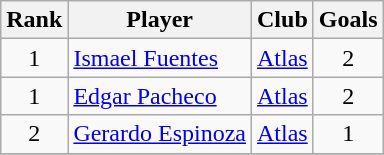<table class="wikitable">
<tr>
<th>Rank</th>
<th>Player</th>
<th>Club</th>
<th>Goals</th>
</tr>
<tr>
<td rowspan=1 align=center>1</td>
<td> <a href='#'>Ismael Fuentes</a></td>
<td><a href='#'>Atlas</a></td>
<td rowspan=1 align=center>2</td>
</tr>
<tr>
<td rowspan=1 align=center>1</td>
<td> <a href='#'>Edgar Pacheco</a></td>
<td><a href='#'>Atlas</a></td>
<td rowspan=1 align=center>2</td>
</tr>
<tr>
<td rowspan=1 align=center>2</td>
<td> <a href='#'>Gerardo Espinoza</a></td>
<td><a href='#'>Atlas</a></td>
<td rowspan=1 align=center>1</td>
</tr>
<tr>
</tr>
</table>
